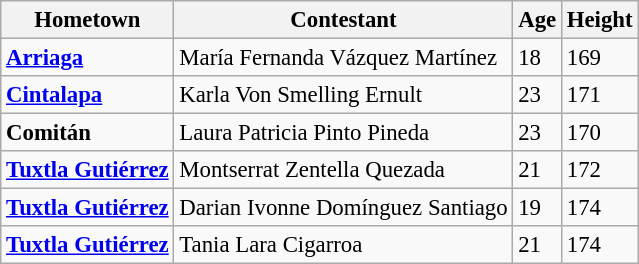<table class="wikitable sortable" style="font-size: 95%;">
<tr>
<th>Hometown</th>
<th>Contestant</th>
<th>Age</th>
<th>Height</th>
</tr>
<tr>
<td><strong><a href='#'>Arriaga</a></strong></td>
<td>María Fernanda Vázquez Martínez</td>
<td>18</td>
<td>169</td>
</tr>
<tr>
<td><strong><a href='#'>Cintalapa</a></strong></td>
<td>Karla Von Smelling Ernult</td>
<td>23</td>
<td>171</td>
</tr>
<tr>
<td><strong>Comitán</strong></td>
<td>Laura Patricia Pinto Pineda</td>
<td>23</td>
<td>170</td>
</tr>
<tr>
<td><strong><a href='#'>Tuxtla Gutiérrez</a></strong></td>
<td>Montserrat Zentella Quezada</td>
<td>21</td>
<td>172</td>
</tr>
<tr>
<td><strong><a href='#'>Tuxtla Gutiérrez</a></strong></td>
<td>Darian Ivonne Domínguez Santiago</td>
<td>19</td>
<td>174</td>
</tr>
<tr>
<td><strong><a href='#'>Tuxtla Gutiérrez</a></strong></td>
<td>Tania Lara Cigarroa</td>
<td>21</td>
<td>174</td>
</tr>
</table>
